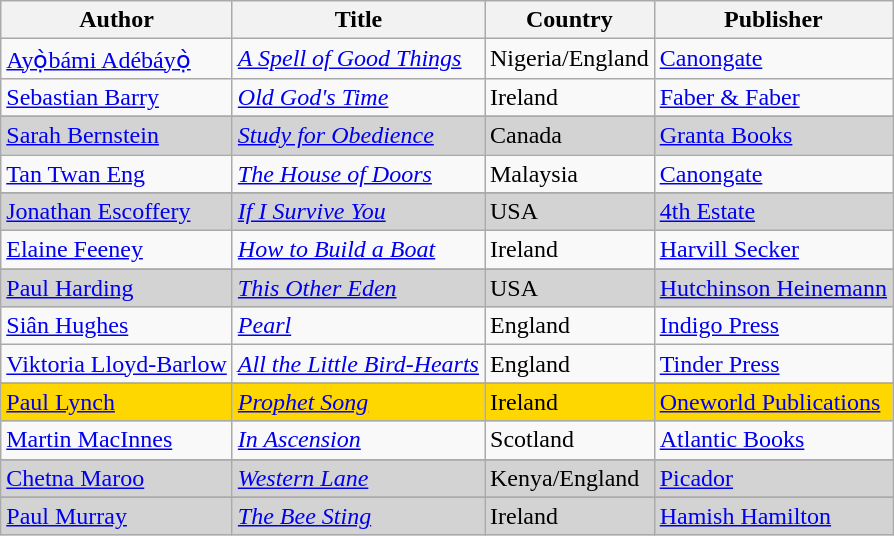<table class="wikitable plainrowheaders sortable">
<tr>
<th scope="col">Author</th>
<th scope="col">Title</th>
<th scope="col">Country</th>
<th scope="col">Publisher</th>
</tr>
<tr>
<td data-sort-value="Adébáyọ̀, Ayọ̀bámi"><a href='#'>Ayọ̀bámi Adébáyọ̀</a></td>
<td><em><a href='#'>A Spell of Good Things</a></em></td>
<td>Nigeria/England</td>
<td><a href='#'>Canongate</a></td>
</tr>
<tr>
<td data-sort-value="Barry, Sebastian"><a href='#'>Sebastian Barry</a></td>
<td><em><a href='#'>Old God's Time</a></em></td>
<td>Ireland</td>
<td><a href='#'>Faber & Faber</a></td>
</tr>
<tr>
</tr>
<tr style="background: lightgrey">
<td data-sort-value="Bernstein , Sarah"><a href='#'> Sarah Bernstein</a></td>
<td><em><a href='#'>Study for Obedience</a></em></td>
<td>Canada</td>
<td><a href='#'>Granta Books</a></td>
</tr>
<tr>
<td data-sort-value="Eng, Tan Twan"><a href='#'>Tan Twan Eng</a></td>
<td><em><a href='#'>The House of Doors</a></em></td>
<td>Malaysia</td>
<td><a href='#'>Canongate</a></td>
</tr>
<tr>
</tr>
<tr style="background: lightgrey">
<td data-sort-value="Escoffery, Jonathan"><a href='#'>Jonathan Escoffery</a></td>
<td><em><a href='#'>If I Survive You</a></em></td>
<td>USA</td>
<td><a href='#'>4th Estate</a></td>
</tr>
<tr>
<td data-sort-value="Feeney, Elaine"><a href='#'>Elaine Feeney</a></td>
<td><em><a href='#'>How to Build a Boat</a></em></td>
<td>Ireland</td>
<td><a href='#'>Harvill Secker</a></td>
</tr>
<tr>
</tr>
<tr style="background: lightgrey">
<td data-sort-value="Harding, Paul"><a href='#'>Paul Harding</a></td>
<td><em><a href='#'>This Other Eden</a></em></td>
<td>USA</td>
<td><a href='#'>Hutchinson Heinemann</a></td>
</tr>
<tr>
<td data-sort-value="Hughes, Siân"><a href='#'>Siân Hughes</a></td>
<td><em><a href='#'>Pearl</a></em></td>
<td>England</td>
<td><a href='#'>Indigo Press</a></td>
</tr>
<tr>
<td data-sort-value="Lloyd-Barlow, Viktoria"><a href='#'>Viktoria Lloyd-Barlow</a></td>
<td><em><a href='#'>All the Little Bird-Hearts</a></em></td>
<td>England</td>
<td><a href='#'>Tinder Press</a></td>
</tr>
<tr>
</tr>
<tr style="background: gold">
<td data-sort-value="Lynch, Paul"><a href='#'>Paul Lynch</a></td>
<td><em><a href='#'>Prophet Song</a></em></td>
<td>Ireland</td>
<td><a href='#'>Oneworld Publications</a></td>
</tr>
<tr>
<td data-sort-value="MacInnes, Martin"><a href='#'>Martin MacInnes</a></td>
<td><em><a href='#'>In Ascension</a></em></td>
<td>Scotland</td>
<td><a href='#'>Atlantic Books</a></td>
</tr>
<tr>
</tr>
<tr style="background: lightgrey">
<td data-sort-value="Maroo, Chetna"><a href='#'>Chetna Maroo</a></td>
<td><em><a href='#'>Western Lane</a></em></td>
<td>Kenya/England</td>
<td><a href='#'>Picador</a></td>
</tr>
<tr>
</tr>
<tr style="background: lightgrey">
<td data-sort-value="Murray, Paul"><a href='#'>Paul Murray</a></td>
<td><em><a href='#'>The Bee Sting</a></em></td>
<td>Ireland</td>
<td><a href='#'>Hamish Hamilton</a></td>
</tr>
</table>
